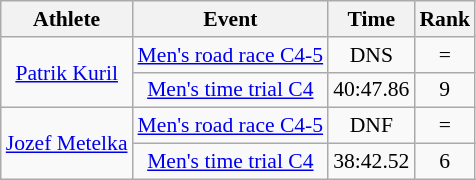<table class=wikitable style="font-size:90%">
<tr>
<th>Athlete</th>
<th>Event</th>
<th>Time</th>
<th>Rank</th>
</tr>
<tr align=center>
<td rowspan="2"><a href='#'>Patrik Kuril</a></td>
<td><a href='#'>Men's road race C4-5</a></td>
<td>DNS</td>
<td>=</td>
</tr>
<tr align=center>
<td><a href='#'>Men's time trial C4</a></td>
<td>40:47.86</td>
<td>9</td>
</tr>
<tr align=center>
<td rowspan="2"><a href='#'>Jozef Metelka</a></td>
<td><a href='#'>Men's road race C4-5</a></td>
<td>DNF</td>
<td>=</td>
</tr>
<tr align=center>
<td><a href='#'>Men's time trial C4</a></td>
<td>38:42.52</td>
<td>6</td>
</tr>
</table>
